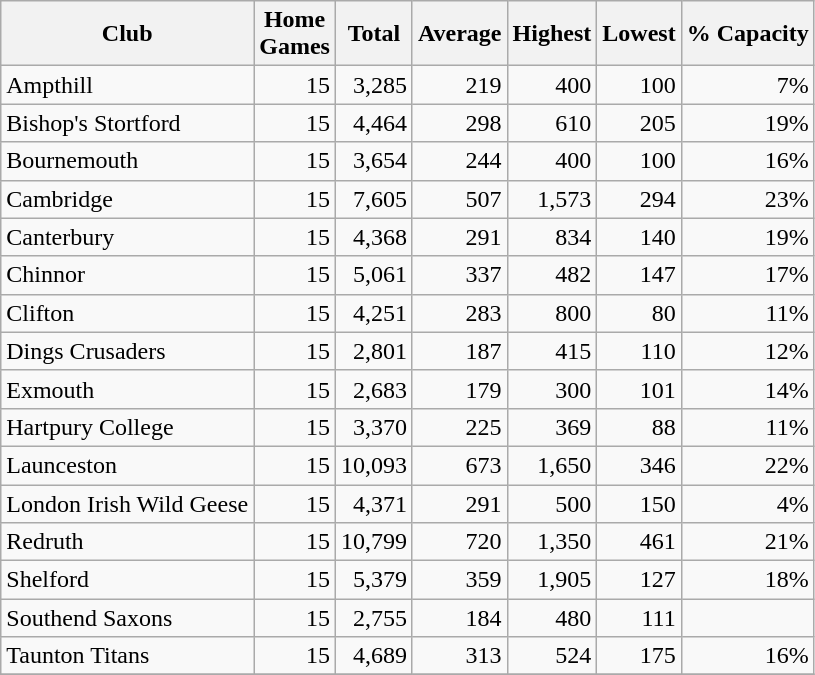<table class="wikitable sortable" style="text-align:right">
<tr>
<th>Club</th>
<th>Home<br>Games</th>
<th>Total</th>
<th>Average</th>
<th>Highest</th>
<th>Lowest</th>
<th>% Capacity</th>
</tr>
<tr>
<td style="text-align:left">Ampthill</td>
<td>15</td>
<td>3,285</td>
<td>219</td>
<td>400</td>
<td>100</td>
<td>7%</td>
</tr>
<tr>
<td style="text-align:left">Bishop's Stortford</td>
<td>15</td>
<td>4,464</td>
<td>298</td>
<td>610</td>
<td>205</td>
<td>19%</td>
</tr>
<tr>
<td style="text-align:left">Bournemouth</td>
<td>15</td>
<td>3,654</td>
<td>244</td>
<td>400</td>
<td>100</td>
<td>16%</td>
</tr>
<tr>
<td style="text-align:left">Cambridge</td>
<td>15</td>
<td>7,605</td>
<td>507</td>
<td>1,573</td>
<td>294</td>
<td>23%</td>
</tr>
<tr>
<td style="text-align:left">Canterbury</td>
<td>15</td>
<td>4,368</td>
<td>291</td>
<td>834</td>
<td>140</td>
<td>19%</td>
</tr>
<tr>
<td style="text-align:left">Chinnor</td>
<td>15</td>
<td>5,061</td>
<td>337</td>
<td>482</td>
<td>147</td>
<td>17%</td>
</tr>
<tr>
<td style="text-align:left">Clifton</td>
<td>15</td>
<td>4,251</td>
<td>283</td>
<td>800</td>
<td>80</td>
<td>11%</td>
</tr>
<tr>
<td style="text-align:left">Dings Crusaders</td>
<td>15</td>
<td>2,801</td>
<td>187</td>
<td>415</td>
<td>110</td>
<td>12%</td>
</tr>
<tr>
<td style="text-align:left">Exmouth</td>
<td>15</td>
<td>2,683</td>
<td>179</td>
<td>300</td>
<td>101</td>
<td>14%</td>
</tr>
<tr>
<td style="text-align:left">Hartpury College</td>
<td>15</td>
<td>3,370</td>
<td>225</td>
<td>369</td>
<td>88</td>
<td>11%</td>
</tr>
<tr>
<td style="text-align:left">Launceston</td>
<td>15</td>
<td>10,093</td>
<td>673</td>
<td>1,650</td>
<td>346</td>
<td>22%</td>
</tr>
<tr>
<td style="text-align:left">London Irish Wild Geese</td>
<td>15</td>
<td>4,371</td>
<td>291</td>
<td>500</td>
<td>150</td>
<td>4%</td>
</tr>
<tr>
<td style="text-align:left">Redruth</td>
<td>15</td>
<td>10,799</td>
<td>720</td>
<td>1,350</td>
<td>461</td>
<td>21%</td>
</tr>
<tr>
<td style="text-align:left">Shelford</td>
<td>15</td>
<td>5,379</td>
<td>359</td>
<td>1,905</td>
<td>127</td>
<td>18%</td>
</tr>
<tr>
<td style="text-align:left">Southend Saxons</td>
<td>15</td>
<td>2,755</td>
<td>184</td>
<td>480</td>
<td>111</td>
<td></td>
</tr>
<tr>
<td style="text-align:left">Taunton Titans</td>
<td>15</td>
<td>4,689</td>
<td>313</td>
<td>524</td>
<td>175</td>
<td>16%</td>
</tr>
<tr>
</tr>
</table>
